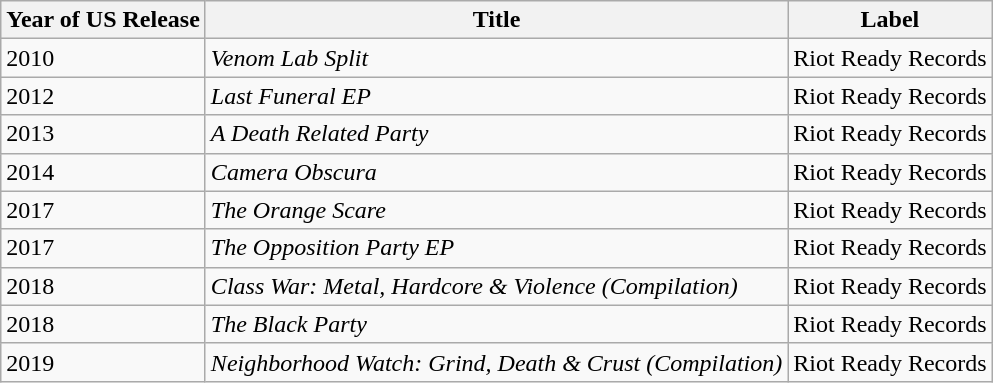<table class="wikitable">
<tr>
<th>Year of US Release</th>
<th>Title</th>
<th>Label</th>
</tr>
<tr>
<td>2010</td>
<td><em>Venom Lab Split</em></td>
<td>Riot Ready Records</td>
</tr>
<tr>
<td>2012</td>
<td><em>Last Funeral EP</em></td>
<td>Riot Ready Records</td>
</tr>
<tr>
<td>2013</td>
<td><em>A Death Related Party</em></td>
<td>Riot Ready Records</td>
</tr>
<tr>
<td>2014</td>
<td><em>Camera Obscura</em></td>
<td>Riot Ready Records</td>
</tr>
<tr>
<td>2017</td>
<td><em>The Orange Scare</em></td>
<td>Riot Ready Records</td>
</tr>
<tr>
<td>2017</td>
<td><em>The Opposition Party EP</em></td>
<td>Riot Ready Records</td>
</tr>
<tr>
<td>2018</td>
<td><em>Class War: Metal, Hardcore & Violence (Compilation)</em></td>
<td>Riot Ready Records</td>
</tr>
<tr>
<td>2018</td>
<td><em>The Black Party</em></td>
<td>Riot Ready Records</td>
</tr>
<tr>
<td>2019</td>
<td><em>Neighborhood Watch: Grind, Death & Crust (Compilation)</em></td>
<td>Riot Ready Records</td>
</tr>
</table>
